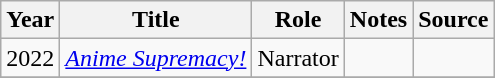<table class="wikitable">
<tr>
<th>Year</th>
<th>Title</th>
<th>Role</th>
<th class="unsortable">Notes</th>
<th class="unsortable">Source</th>
</tr>
<tr>
<td>2022</td>
<td><em><a href='#'>Anime Supremacy!</a></em></td>
<td>Narrator</td>
<td></td>
<td></td>
</tr>
<tr>
</tr>
</table>
